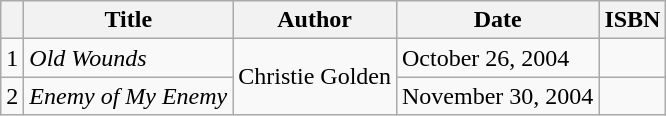<table class="wikitable">
<tr>
<th></th>
<th>Title</th>
<th>Author</th>
<th>Date</th>
<th>ISBN</th>
</tr>
<tr>
<td>1</td>
<td><em>Old Wounds</em></td>
<td rowspan="2">Christie Golden</td>
<td>October 26, 2004</td>
<td></td>
</tr>
<tr>
<td>2</td>
<td><em>Enemy of My Enemy</em></td>
<td>November 30, 2004</td>
<td></td>
</tr>
</table>
